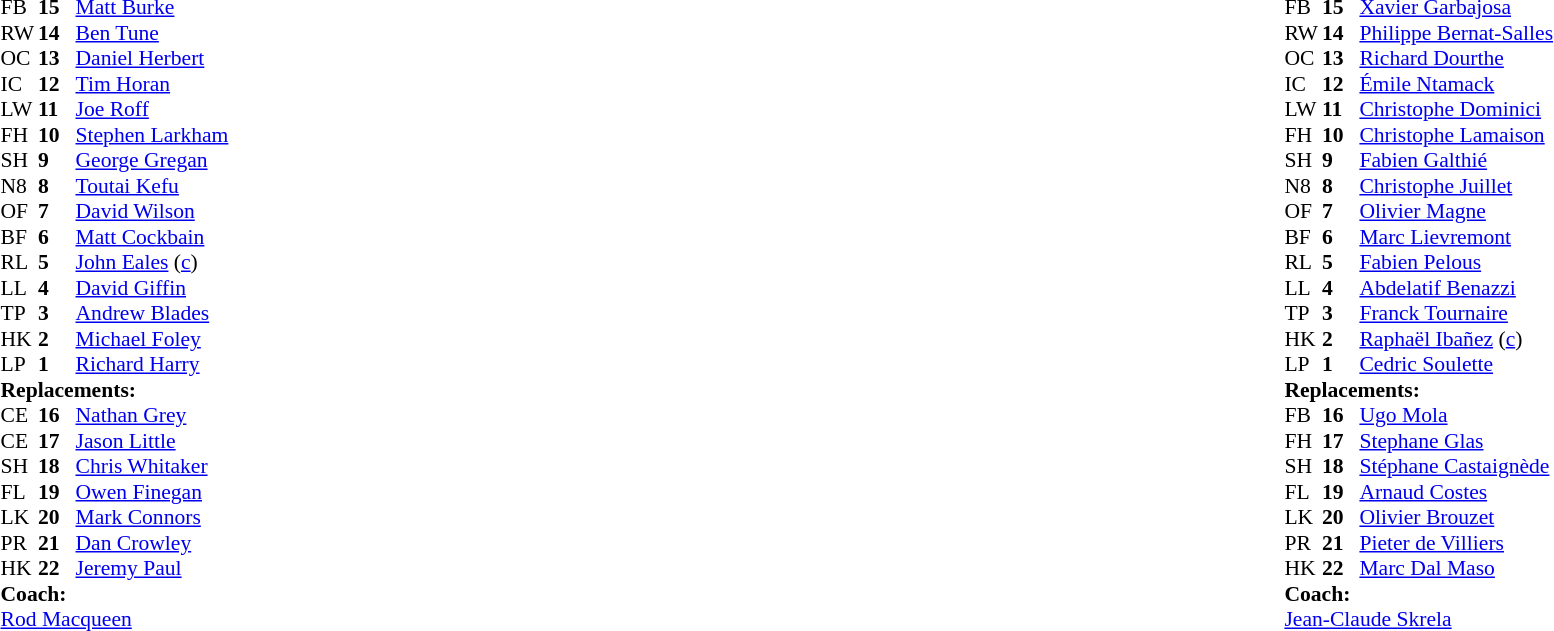<table width="100%">
<tr>
<td valign="top" width="50%"><br><table style="font-size:90%" cellspacing="0" cellpadding="0">
<tr>
<th width="25"></th>
<th width="25"></th>
</tr>
<tr>
<td>FB</td>
<td><strong>15</strong></td>
<td><a href='#'>Matt Burke</a></td>
</tr>
<tr>
<td>RW</td>
<td><strong>14</strong></td>
<td><a href='#'>Ben Tune</a></td>
</tr>
<tr>
<td>OC</td>
<td><strong>13</strong></td>
<td><a href='#'>Daniel Herbert</a></td>
<td></td>
<td></td>
</tr>
<tr>
<td>IC</td>
<td><strong>12</strong></td>
<td><a href='#'>Tim Horan</a></td>
<td></td>
<td></td>
</tr>
<tr>
<td>LW</td>
<td><strong>11</strong></td>
<td><a href='#'>Joe Roff</a></td>
</tr>
<tr>
<td>FH</td>
<td><strong>10</strong></td>
<td><a href='#'>Stephen Larkham</a></td>
</tr>
<tr>
<td>SH</td>
<td><strong>9</strong></td>
<td><a href='#'>George Gregan</a></td>
<td></td>
<td></td>
</tr>
<tr>
<td>N8</td>
<td><strong>8</strong></td>
<td><a href='#'>Toutai Kefu</a></td>
</tr>
<tr>
<td>OF</td>
<td><strong>7</strong></td>
<td><a href='#'>David Wilson</a></td>
</tr>
<tr>
<td>BF</td>
<td><strong>6</strong></td>
<td><a href='#'>Matt Cockbain</a></td>
<td></td>
<td></td>
</tr>
<tr>
<td>RL</td>
<td><strong>5</strong></td>
<td><a href='#'>John Eales</a> (<a href='#'>c</a>)</td>
</tr>
<tr>
<td>LL</td>
<td><strong>4</strong></td>
<td><a href='#'>David Giffin</a></td>
</tr>
<tr>
<td>TP</td>
<td><strong>3</strong></td>
<td><a href='#'>Andrew Blades</a></td>
</tr>
<tr>
<td>HK</td>
<td><strong>2</strong></td>
<td><a href='#'>Michael Foley</a></td>
<td></td>
<td></td>
</tr>
<tr>
<td>LP</td>
<td><strong>1</strong></td>
<td><a href='#'>Richard Harry</a></td>
<td></td>
<td></td>
</tr>
<tr>
<td colspan=3><strong>Replacements:</strong></td>
</tr>
<tr>
<td>CE</td>
<td><strong>16</strong></td>
<td><a href='#'>Nathan Grey</a></td>
<td></td>
<td></td>
</tr>
<tr>
<td>CE</td>
<td><strong>17</strong></td>
<td><a href='#'>Jason Little</a></td>
<td></td>
<td></td>
</tr>
<tr>
<td>SH</td>
<td><strong>18</strong></td>
<td><a href='#'>Chris Whitaker</a></td>
<td></td>
<td></td>
</tr>
<tr>
<td>FL</td>
<td><strong>19</strong></td>
<td><a href='#'>Owen Finegan</a></td>
<td></td>
<td></td>
</tr>
<tr>
<td>LK</td>
<td><strong>20</strong></td>
<td><a href='#'>Mark Connors</a></td>
</tr>
<tr>
<td>PR</td>
<td><strong>21</strong></td>
<td><a href='#'>Dan Crowley</a></td>
<td></td>
<td></td>
</tr>
<tr>
<td>HK</td>
<td><strong>22</strong></td>
<td><a href='#'>Jeremy Paul</a></td>
<td></td>
<td></td>
</tr>
<tr>
<td colspan=3><strong>Coach:</strong></td>
</tr>
<tr>
<td colspan="4"> <a href='#'>Rod Macqueen</a></td>
</tr>
</table>
</td>
<td valign="top"></td>
<td valign="top" width="50%"><br><table style="font-size:90%" cellspacing="0" cellpadding="0" align="center">
<tr>
<th width="25"></th>
<th width="25"></th>
</tr>
<tr>
<td>FB</td>
<td><strong>15</strong></td>
<td><a href='#'>Xavier Garbajosa</a></td>
<td></td>
<td></td>
</tr>
<tr>
<td>RW</td>
<td><strong>14</strong></td>
<td><a href='#'>Philippe Bernat-Salles</a></td>
</tr>
<tr>
<td>OC</td>
<td><strong>13</strong></td>
<td><a href='#'>Richard Dourthe</a></td>
<td></td>
<td></td>
</tr>
<tr>
<td>IC</td>
<td><strong>12</strong></td>
<td><a href='#'>Émile Ntamack</a></td>
</tr>
<tr>
<td>LW</td>
<td><strong>11</strong></td>
<td><a href='#'>Christophe Dominici</a></td>
</tr>
<tr>
<td>FH</td>
<td><strong>10</strong></td>
<td><a href='#'>Christophe Lamaison</a></td>
</tr>
<tr>
<td>SH</td>
<td><strong>9</strong></td>
<td><a href='#'>Fabien Galthié</a></td>
<td></td>
<td></td>
</tr>
<tr>
<td>N8</td>
<td><strong>8</strong></td>
<td><a href='#'>Christophe Juillet</a></td>
<td></td>
<td></td>
</tr>
<tr>
<td>OF</td>
<td><strong>7</strong></td>
<td><a href='#'>Olivier Magne</a></td>
</tr>
<tr>
<td>BF</td>
<td><strong>6</strong></td>
<td><a href='#'>Marc Lievremont</a></td>
<td></td>
<td></td>
</tr>
<tr>
<td>RL</td>
<td><strong>5</strong></td>
<td><a href='#'>Fabien Pelous</a></td>
</tr>
<tr>
<td>LL</td>
<td><strong>4</strong></td>
<td><a href='#'>Abdelatif Benazzi</a></td>
</tr>
<tr>
<td>TP</td>
<td><strong>3</strong></td>
<td><a href='#'>Franck Tournaire</a></td>
</tr>
<tr>
<td>HK</td>
<td><strong>2</strong></td>
<td><a href='#'>Raphaël Ibañez</a> (<a href='#'>c</a>)</td>
<td></td>
<td></td>
</tr>
<tr>
<td>LP</td>
<td><strong>1</strong></td>
<td><a href='#'>Cedric Soulette</a></td>
<td></td>
<td></td>
</tr>
<tr>
<td colspan=3><strong>Replacements:</strong></td>
</tr>
<tr>
<td>FB</td>
<td><strong>16</strong></td>
<td><a href='#'>Ugo Mola</a></td>
<td></td>
<td></td>
</tr>
<tr>
<td>FH</td>
<td><strong>17</strong></td>
<td><a href='#'>Stephane Glas</a></td>
<td></td>
<td></td>
</tr>
<tr>
<td>SH</td>
<td><strong>18</strong></td>
<td><a href='#'>Stéphane Castaignède</a></td>
<td></td>
<td></td>
</tr>
<tr>
<td>FL</td>
<td><strong>19</strong></td>
<td><a href='#'>Arnaud Costes</a></td>
<td></td>
<td></td>
</tr>
<tr>
<td>LK</td>
<td><strong>20</strong></td>
<td><a href='#'>Olivier Brouzet</a></td>
<td></td>
<td></td>
</tr>
<tr>
<td>PR</td>
<td><strong>21</strong></td>
<td><a href='#'>Pieter de Villiers</a></td>
<td></td>
<td></td>
</tr>
<tr>
<td>HK</td>
<td><strong>22</strong></td>
<td><a href='#'>Marc Dal Maso</a></td>
<td></td>
<td></td>
</tr>
<tr>
<td colspan=3><strong>Coach:</strong></td>
</tr>
<tr>
<td colspan="4"> <a href='#'>Jean-Claude Skrela</a></td>
</tr>
</table>
</td>
</tr>
</table>
